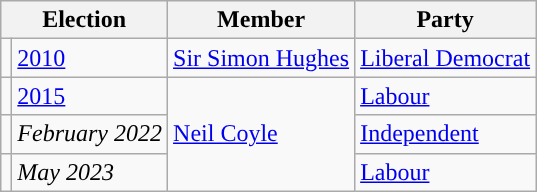<table class="wikitable">
<tr>
<th colspan="2">Election</th>
<th>Member</th>
<th>Party</th>
</tr>
<tr>
<td style="color:inherit;background-color: "></td>
<td><a href='#'>2010</a></td>
<td><a href='#'> Sir Simon Hughes</a></td>
<td><a href='#'>Liberal Democrat</a></td>
</tr>
<tr>
<td style="color:inherit;background-color: "></td>
<td><a href='#'>2015</a></td>
<td rowspan=3><a href='#'>Neil Coyle</a></td>
<td><a href='#'>Labour</a></td>
</tr>
<tr>
<td style="color:inherit;background-color: "></td>
<td><em>February 2022</em></td>
<td><a href='#'>Independent</a></td>
</tr>
<tr>
<td style="color:inherit;background-color: "></td>
<td><em>May 2023</em></td>
<td><a href='#'>Labour</a></td>
</tr>
</table>
